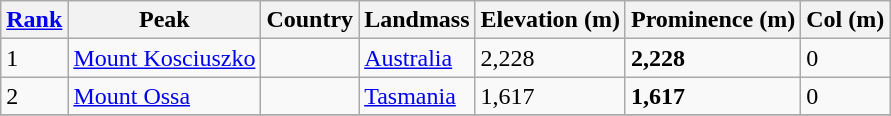<table class="wikitable sortable">
<tr>
<th><a href='#'>Rank</a></th>
<th>Peak</th>
<th>Country</th>
<th>Landmass</th>
<th>Elevation (m)</th>
<th>Prominence (m)</th>
<th>Col (m)</th>
</tr>
<tr>
<td>1</td>
<td><a href='#'>Mount Kosciuszko</a></td>
<td></td>
<td><a href='#'>Australia</a></td>
<td>2,228</td>
<td><strong>2,228</strong></td>
<td>0</td>
</tr>
<tr>
<td>2</td>
<td><a href='#'>Mount Ossa</a></td>
<td></td>
<td><a href='#'>Tasmania</a></td>
<td>1,617</td>
<td><strong>1,617</strong></td>
<td>0</td>
</tr>
<tr>
</tr>
</table>
